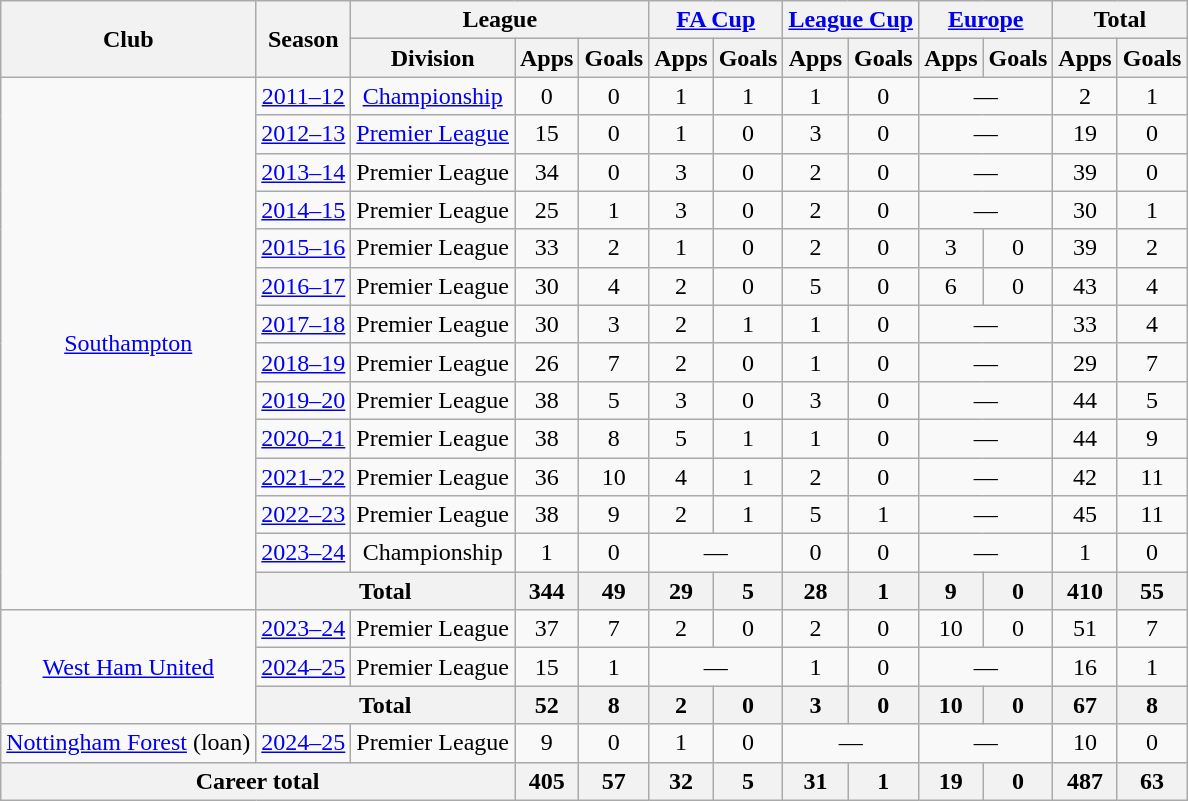<table class="wikitable" style="text-align: center;">
<tr>
<th rowspan="2">Club</th>
<th rowspan="2">Season</th>
<th colspan="3">League</th>
<th colspan="2"><a href='#'>FA Cup</a></th>
<th colspan="2"><a href='#'>League Cup</a></th>
<th colspan="2"><a href='#'>Europe</a></th>
<th colspan="2">Total</th>
</tr>
<tr>
<th>Division</th>
<th>Apps</th>
<th>Goals</th>
<th>Apps</th>
<th>Goals</th>
<th>Apps</th>
<th>Goals</th>
<th>Apps</th>
<th>Goals</th>
<th>Apps</th>
<th>Goals</th>
</tr>
<tr>
<td rowspan="14"><a href='#'>Southampton</a></td>
<td><a href='#'>2011–12</a></td>
<td><a href='#'>Championship</a></td>
<td>0</td>
<td>0</td>
<td>1</td>
<td>1</td>
<td>1</td>
<td>0</td>
<td colspan="2">—</td>
<td>2</td>
<td>1</td>
</tr>
<tr>
<td><a href='#'>2012–13</a></td>
<td><a href='#'>Premier League</a></td>
<td>15</td>
<td>0</td>
<td>1</td>
<td>0</td>
<td>3</td>
<td>0</td>
<td colspan="2">—</td>
<td>19</td>
<td>0</td>
</tr>
<tr>
<td><a href='#'>2013–14</a></td>
<td>Premier League</td>
<td>34</td>
<td>0</td>
<td>3</td>
<td>0</td>
<td>2</td>
<td>0</td>
<td colspan="2">—</td>
<td>39</td>
<td>0</td>
</tr>
<tr>
<td><a href='#'>2014–15</a></td>
<td>Premier League</td>
<td>25</td>
<td>1</td>
<td>3</td>
<td>0</td>
<td>2</td>
<td>0</td>
<td colspan="2">—</td>
<td>30</td>
<td>1</td>
</tr>
<tr>
<td><a href='#'>2015–16</a></td>
<td>Premier League</td>
<td>33</td>
<td>2</td>
<td>1</td>
<td>0</td>
<td>2</td>
<td>0</td>
<td>3</td>
<td>0</td>
<td>39</td>
<td>2</td>
</tr>
<tr>
<td><a href='#'>2016–17</a></td>
<td>Premier League</td>
<td>30</td>
<td>4</td>
<td>2</td>
<td>0</td>
<td>5</td>
<td>0</td>
<td>6</td>
<td>0</td>
<td>43</td>
<td>4</td>
</tr>
<tr>
<td><a href='#'>2017–18</a></td>
<td>Premier League</td>
<td>30</td>
<td>3</td>
<td>2</td>
<td>1</td>
<td>1</td>
<td>0</td>
<td colspan="2">—</td>
<td>33</td>
<td>4</td>
</tr>
<tr>
<td><a href='#'>2018–19</a></td>
<td>Premier League</td>
<td>26</td>
<td>7</td>
<td>2</td>
<td>0</td>
<td>1</td>
<td>0</td>
<td colspan="2">—</td>
<td>29</td>
<td>7</td>
</tr>
<tr>
<td><a href='#'>2019–20</a></td>
<td>Premier League</td>
<td>38</td>
<td>5</td>
<td>3</td>
<td>0</td>
<td>3</td>
<td>0</td>
<td colspan="2">—</td>
<td>44</td>
<td>5</td>
</tr>
<tr>
<td><a href='#'>2020–21</a></td>
<td>Premier League</td>
<td>38</td>
<td>8</td>
<td>5</td>
<td>1</td>
<td>1</td>
<td>0</td>
<td colspan="2">—</td>
<td>44</td>
<td>9</td>
</tr>
<tr>
<td><a href='#'>2021–22</a></td>
<td>Premier League</td>
<td>36</td>
<td>10</td>
<td>4</td>
<td>1</td>
<td>2</td>
<td>0</td>
<td colspan="2">—</td>
<td>42</td>
<td>11</td>
</tr>
<tr>
<td><a href='#'>2022–23</a></td>
<td>Premier League</td>
<td>38</td>
<td>9</td>
<td>2</td>
<td>1</td>
<td>5</td>
<td>1</td>
<td colspan="2">—</td>
<td>45</td>
<td>11</td>
</tr>
<tr>
<td><a href='#'>2023–24</a></td>
<td>Championship</td>
<td>1</td>
<td>0</td>
<td colspan="2">—</td>
<td>0</td>
<td>0</td>
<td colspan="2">—</td>
<td>1</td>
<td>0</td>
</tr>
<tr>
<th colspan="2">Total</th>
<th>344</th>
<th>49</th>
<th>29</th>
<th>5</th>
<th>28</th>
<th>1</th>
<th>9</th>
<th>0</th>
<th>410</th>
<th>55</th>
</tr>
<tr>
<td rowspan=3><a href='#'>West Ham United</a></td>
<td><a href='#'>2023–24</a></td>
<td>Premier League</td>
<td>37</td>
<td>7</td>
<td>2</td>
<td>0</td>
<td>2</td>
<td>0</td>
<td>10</td>
<td>0</td>
<td>51</td>
<td>7</td>
</tr>
<tr>
<td><a href='#'>2024–25</a></td>
<td>Premier League</td>
<td>15</td>
<td>1</td>
<td colspan="2">—</td>
<td>1</td>
<td>0</td>
<td colspan="2">—</td>
<td>16</td>
<td>1</td>
</tr>
<tr>
<th colspan="2">Total</th>
<th>52</th>
<th>8</th>
<th>2</th>
<th>0</th>
<th>3</th>
<th>0</th>
<th>10</th>
<th>0</th>
<th>67</th>
<th>8</th>
</tr>
<tr>
<td><a href='#'>Nottingham Forest</a> (loan)</td>
<td><a href='#'>2024–25</a></td>
<td>Premier League</td>
<td>9</td>
<td>0</td>
<td>1</td>
<td>0</td>
<td colspan="2">—</td>
<td colspan="2">—</td>
<td>10</td>
<td>0</td>
</tr>
<tr>
<th colspan="3">Career total</th>
<th>405</th>
<th>57</th>
<th>32</th>
<th>5</th>
<th>31</th>
<th>1</th>
<th>19</th>
<th>0</th>
<th>487</th>
<th>63</th>
</tr>
</table>
